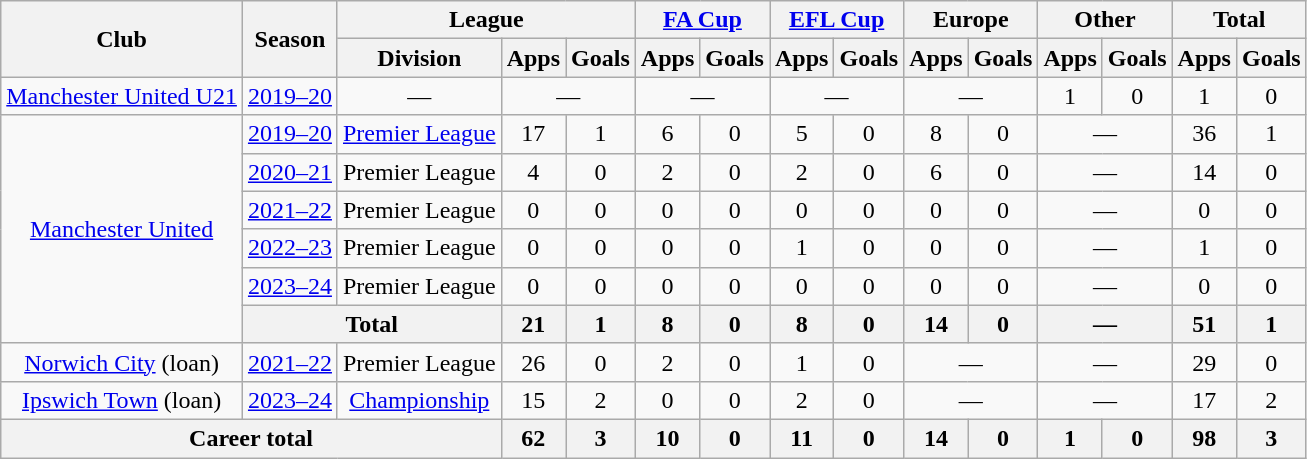<table class=wikitable style=text-align:center>
<tr>
<th rowspan=2>Club</th>
<th rowspan=2>Season</th>
<th colspan=3>League</th>
<th colspan=2><a href='#'>FA Cup</a></th>
<th colspan=2><a href='#'>EFL Cup</a></th>
<th colspan=2>Europe</th>
<th colspan=2>Other</th>
<th colspan=2>Total</th>
</tr>
<tr>
<th>Division</th>
<th>Apps</th>
<th>Goals</th>
<th>Apps</th>
<th>Goals</th>
<th>Apps</th>
<th>Goals</th>
<th>Apps</th>
<th>Goals</th>
<th>Apps</th>
<th>Goals</th>
<th>Apps</th>
<th>Goals</th>
</tr>
<tr>
<td><a href='#'>Manchester United U21</a></td>
<td><a href='#'>2019–20</a></td>
<td colspan=1>—</td>
<td colspan=2>—</td>
<td colspan=2>—</td>
<td colspan=2>—</td>
<td colspan=2>—</td>
<td>1</td>
<td>0</td>
<td>1</td>
<td>0</td>
</tr>
<tr>
<td rowspan="6"><a href='#'>Manchester United</a></td>
<td><a href='#'>2019–20</a></td>
<td><a href='#'>Premier League</a></td>
<td>17</td>
<td>1</td>
<td>6</td>
<td>0</td>
<td>5</td>
<td>0</td>
<td>8</td>
<td>0</td>
<td colspan=2>—</td>
<td>36</td>
<td>1</td>
</tr>
<tr>
<td><a href='#'>2020–21</a></td>
<td>Premier League</td>
<td>4</td>
<td>0</td>
<td>2</td>
<td>0</td>
<td>2</td>
<td>0</td>
<td>6</td>
<td>0</td>
<td colspan=2>—</td>
<td>14</td>
<td>0</td>
</tr>
<tr>
<td><a href='#'>2021–22</a></td>
<td>Premier League</td>
<td>0</td>
<td>0</td>
<td>0</td>
<td>0</td>
<td>0</td>
<td>0</td>
<td>0</td>
<td>0</td>
<td colspan="2">—</td>
<td>0</td>
<td>0</td>
</tr>
<tr>
<td><a href='#'>2022–23</a></td>
<td>Premier League</td>
<td>0</td>
<td>0</td>
<td>0</td>
<td>0</td>
<td>1</td>
<td>0</td>
<td>0</td>
<td>0</td>
<td colspan=2>—</td>
<td>1</td>
<td>0</td>
</tr>
<tr>
<td><a href='#'>2023–24</a></td>
<td>Premier League</td>
<td>0</td>
<td>0</td>
<td>0</td>
<td>0</td>
<td>0</td>
<td>0</td>
<td>0</td>
<td>0</td>
<td colspan=2>—</td>
<td>0</td>
<td>0</td>
</tr>
<tr>
<th colspan="2">Total</th>
<th>21</th>
<th>1</th>
<th>8</th>
<th>0</th>
<th>8</th>
<th>0</th>
<th>14</th>
<th>0</th>
<th colspan=2>—</th>
<th>51</th>
<th>1</th>
</tr>
<tr>
<td><a href='#'>Norwich City</a> (loan)</td>
<td><a href='#'>2021–22</a></td>
<td>Premier League</td>
<td>26</td>
<td>0</td>
<td>2</td>
<td>0</td>
<td>1</td>
<td>0</td>
<td colspan=2>—</td>
<td colspan=2>—</td>
<td>29</td>
<td>0</td>
</tr>
<tr>
<td><a href='#'>Ipswich Town</a> (loan)</td>
<td><a href='#'>2023–24</a></td>
<td><a href='#'>Championship</a></td>
<td>15</td>
<td>2</td>
<td>0</td>
<td>0</td>
<td>2</td>
<td>0</td>
<td colspan=2>—</td>
<td colspan=2>—</td>
<td>17</td>
<td>2</td>
</tr>
<tr>
<th colspan="3">Career total</th>
<th>62</th>
<th>3</th>
<th>10</th>
<th>0</th>
<th>11</th>
<th>0</th>
<th>14</th>
<th>0</th>
<th>1</th>
<th>0</th>
<th>98</th>
<th>3</th>
</tr>
</table>
